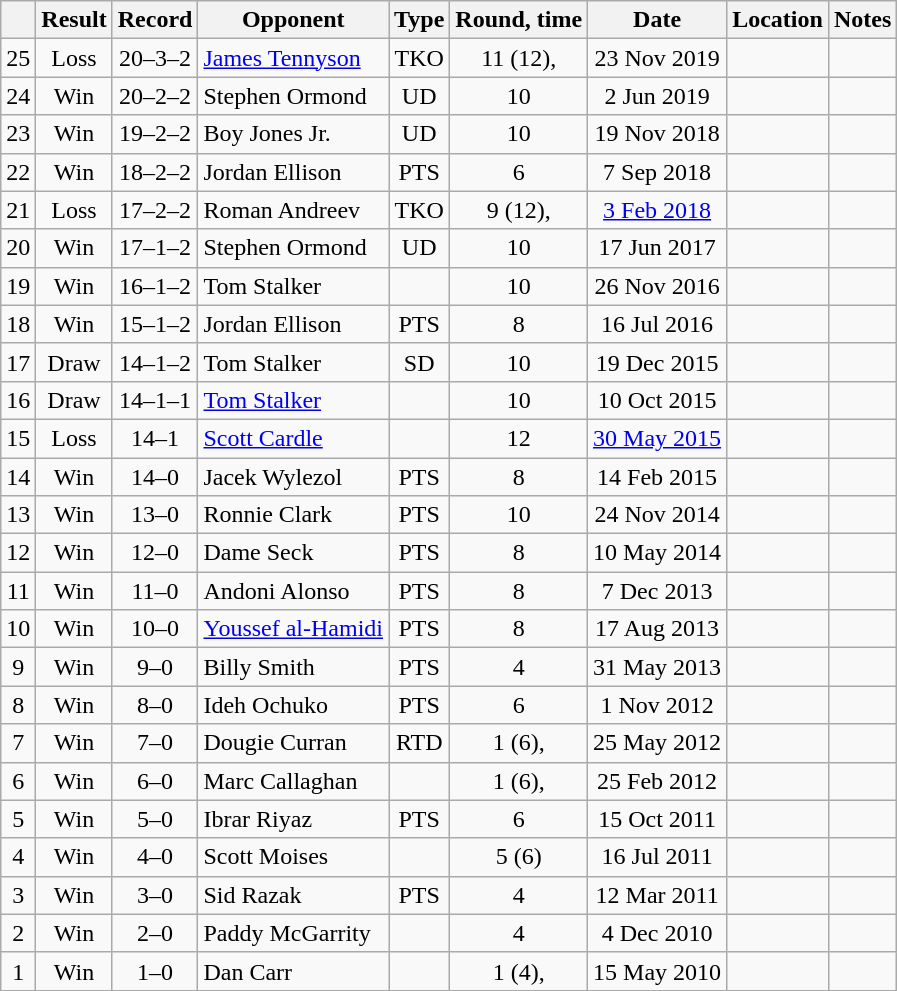<table class="wikitable" style="text-align:center">
<tr>
<th></th>
<th>Result</th>
<th>Record</th>
<th>Opponent</th>
<th>Type</th>
<th>Round, time</th>
<th>Date</th>
<th>Location</th>
<th>Notes</th>
</tr>
<tr>
<td>25</td>
<td>Loss</td>
<td>20–3–2</td>
<td align=left><a href='#'>James Tennyson</a></td>
<td>TKO</td>
<td>11 (12), </td>
<td>23 Nov 2019</td>
<td align=left></td>
<td></td>
</tr>
<tr>
<td>24</td>
<td>Win</td>
<td>20–2–2</td>
<td align=left>Stephen Ormond</td>
<td>UD</td>
<td>10</td>
<td>2 Jun 2019</td>
<td align=left></td>
<td align=left></td>
</tr>
<tr>
<td>23</td>
<td>Win</td>
<td>19–2–2</td>
<td align=left>Boy Jones Jr.</td>
<td>UD</td>
<td>10</td>
<td>19 Nov 2018</td>
<td align=left></td>
<td align=left></td>
</tr>
<tr>
<td>22</td>
<td>Win</td>
<td>18–2–2</td>
<td align=left>Jordan Ellison</td>
<td>PTS</td>
<td>6</td>
<td>7 Sep 2018</td>
<td align=left></td>
<td></td>
</tr>
<tr>
<td>21</td>
<td>Loss</td>
<td>17–2–2</td>
<td align=left>Roman Andreev</td>
<td>TKO</td>
<td>9 (12), </td>
<td><a href='#'>3 Feb 2018</a></td>
<td align=left></td>
<td align=left></td>
</tr>
<tr>
<td>20</td>
<td>Win</td>
<td>17–1–2</td>
<td align=left>Stephen Ormond</td>
<td>UD</td>
<td>10</td>
<td>17 Jun 2017</td>
<td align=left></td>
<td align=left></td>
</tr>
<tr>
<td>19</td>
<td>Win</td>
<td>16–1–2</td>
<td align=left>Tom Stalker</td>
<td></td>
<td>10</td>
<td>26 Nov 2016</td>
<td align=left></td>
<td align=left></td>
</tr>
<tr>
<td>18</td>
<td>Win</td>
<td>15–1–2</td>
<td align=left>Jordan Ellison</td>
<td>PTS</td>
<td>8</td>
<td>16 Jul 2016</td>
<td align=left></td>
<td></td>
</tr>
<tr>
<td>17</td>
<td>Draw</td>
<td>14–1–2</td>
<td align=left>Tom Stalker</td>
<td>SD</td>
<td>10</td>
<td>19 Dec 2015</td>
<td align=left></td>
<td align=left></td>
</tr>
<tr>
<td>16</td>
<td>Draw</td>
<td>14–1–1</td>
<td align=left><a href='#'>Tom Stalker</a></td>
<td></td>
<td>10</td>
<td>10 Oct 2015</td>
<td align=left></td>
<td align=left></td>
</tr>
<tr>
<td>15</td>
<td>Loss</td>
<td>14–1</td>
<td align=left><a href='#'>Scott Cardle</a></td>
<td></td>
<td>12</td>
<td><a href='#'>30 May 2015</a></td>
<td align=left></td>
<td align=left></td>
</tr>
<tr>
<td>14</td>
<td>Win</td>
<td>14–0</td>
<td align=left>Jacek Wylezol</td>
<td>PTS</td>
<td>8</td>
<td>14 Feb 2015</td>
<td align=left></td>
<td></td>
</tr>
<tr>
<td>13</td>
<td>Win</td>
<td>13–0</td>
<td align=left>Ronnie Clark</td>
<td>PTS</td>
<td>10</td>
<td>24 Nov 2014</td>
<td align=left></td>
<td></td>
</tr>
<tr>
<td>12</td>
<td>Win</td>
<td>12–0</td>
<td align=left>Dame Seck</td>
<td>PTS</td>
<td>8</td>
<td>10 May 2014</td>
<td align=left></td>
<td></td>
</tr>
<tr>
<td>11</td>
<td>Win</td>
<td>11–0</td>
<td align=left>Andoni Alonso</td>
<td>PTS</td>
<td>8</td>
<td>7 Dec 2013</td>
<td align=left></td>
<td></td>
</tr>
<tr>
<td>10</td>
<td>Win</td>
<td>10–0</td>
<td align=left><a href='#'>Youssef al-Hamidi</a></td>
<td>PTS</td>
<td>8</td>
<td>17 Aug 2013</td>
<td align=left></td>
<td></td>
</tr>
<tr>
<td>9</td>
<td>Win</td>
<td>9–0</td>
<td align=left>Billy Smith</td>
<td>PTS</td>
<td>4</td>
<td>31 May 2013</td>
<td align=left></td>
<td></td>
</tr>
<tr>
<td>8</td>
<td>Win</td>
<td>8–0</td>
<td align=left>Ideh Ochuko</td>
<td>PTS</td>
<td>6</td>
<td>1 Nov 2012</td>
<td align=left></td>
<td></td>
</tr>
<tr>
<td>7</td>
<td>Win</td>
<td>7–0</td>
<td align=left>Dougie Curran</td>
<td>RTD</td>
<td>1 (6), </td>
<td>25 May 2012</td>
<td align=left></td>
<td></td>
</tr>
<tr>
<td>6</td>
<td>Win</td>
<td>6–0</td>
<td align=left>Marc Callaghan</td>
<td></td>
<td>1 (6), </td>
<td>25 Feb 2012</td>
<td align=left></td>
<td></td>
</tr>
<tr>
<td>5</td>
<td>Win</td>
<td>5–0</td>
<td align=left>Ibrar Riyaz</td>
<td>PTS</td>
<td>6</td>
<td>15 Oct 2011</td>
<td align=left></td>
<td></td>
</tr>
<tr>
<td>4</td>
<td>Win</td>
<td>4–0</td>
<td align=left>Scott Moises</td>
<td></td>
<td>5 (6)</td>
<td>16 Jul 2011</td>
<td align=left></td>
<td align=left></td>
</tr>
<tr>
<td>3</td>
<td>Win</td>
<td>3–0</td>
<td align=left>Sid Razak</td>
<td>PTS</td>
<td>4</td>
<td>12 Mar 2011</td>
<td align=left></td>
<td></td>
</tr>
<tr>
<td>2</td>
<td>Win</td>
<td>2–0</td>
<td align=left>Paddy McGarrity</td>
<td></td>
<td>4</td>
<td>4 Dec 2010</td>
<td align=left></td>
<td></td>
</tr>
<tr>
<td>1</td>
<td>Win</td>
<td>1–0</td>
<td align=left>Dan Carr</td>
<td></td>
<td>1 (4), </td>
<td>15 May 2010</td>
<td align=left></td>
<td></td>
</tr>
<tr>
</tr>
</table>
